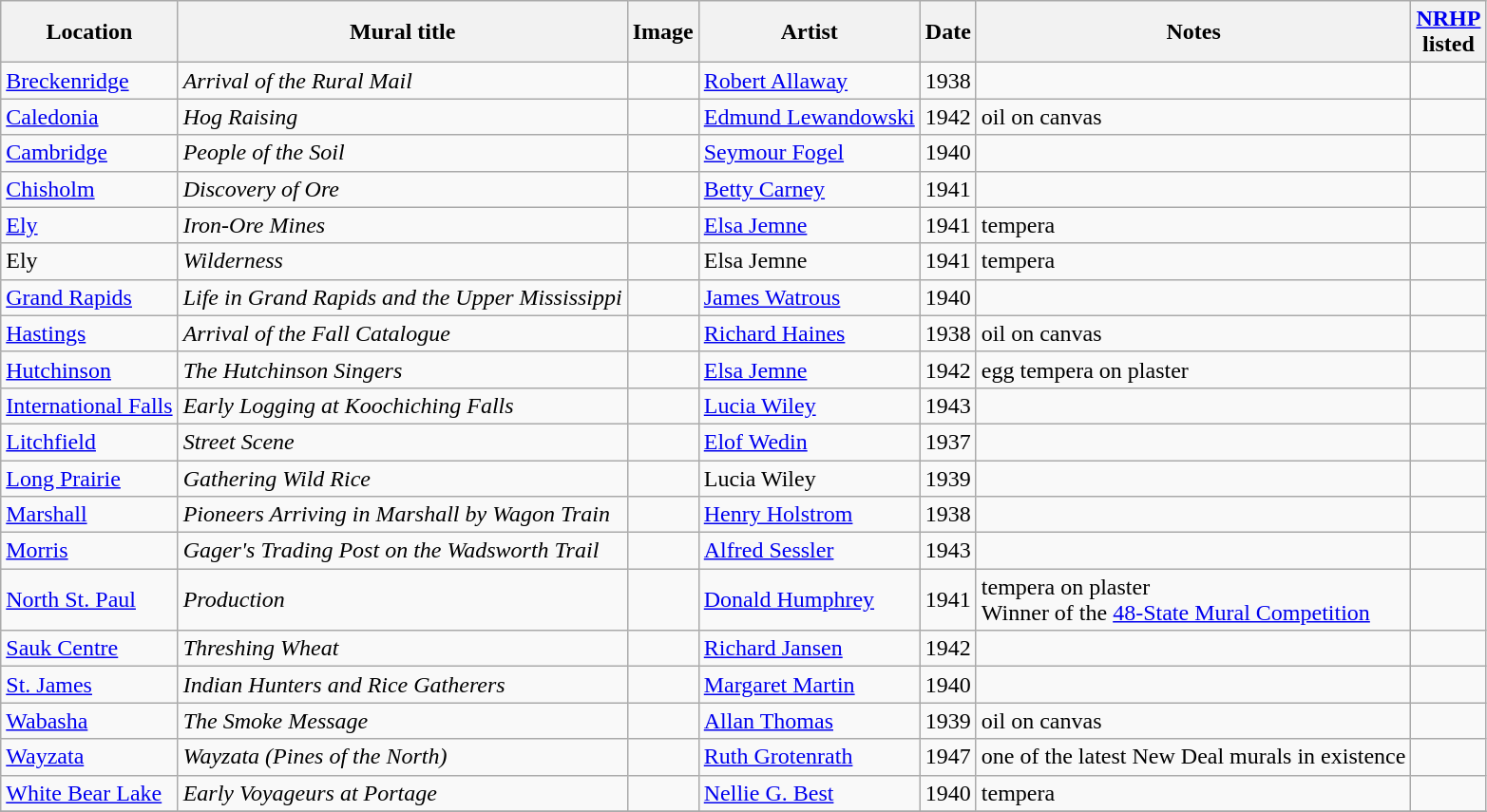<table class="wikitable sortable">
<tr>
<th>Location</th>
<th>Mural title</th>
<th>Image</th>
<th>Artist</th>
<th>Date</th>
<th>Notes</th>
<th><a href='#'>NRHP</a><br>listed</th>
</tr>
<tr>
<td><a href='#'>Breckenridge</a></td>
<td><em>Arrival of the Rural Mail</em></td>
<td></td>
<td><a href='#'>Robert Allaway</a></td>
<td>1938</td>
<td></td>
<td></td>
</tr>
<tr>
<td><a href='#'>Caledonia</a></td>
<td><em>Hog Raising</em></td>
<td></td>
<td><a href='#'>Edmund Lewandowski</a></td>
<td>1942</td>
<td>oil on canvas</td>
<td></td>
</tr>
<tr>
<td><a href='#'>Cambridge</a></td>
<td><em>People of the Soil</em></td>
<td></td>
<td><a href='#'>Seymour Fogel</a></td>
<td>1940</td>
<td></td>
<td></td>
</tr>
<tr>
<td><a href='#'>Chisholm</a></td>
<td><em>Discovery of Ore</em></td>
<td></td>
<td><a href='#'>Betty Carney</a></td>
<td>1941</td>
<td></td>
<td></td>
</tr>
<tr>
<td><a href='#'>Ely</a></td>
<td><em>Iron-Ore Mines</em></td>
<td></td>
<td><a href='#'>Elsa Jemne</a></td>
<td>1941</td>
<td>tempera</td>
<td></td>
</tr>
<tr>
<td>Ely</td>
<td><em>Wilderness</em></td>
<td></td>
<td>Elsa Jemne</td>
<td>1941</td>
<td>tempera</td>
<td></td>
</tr>
<tr>
<td><a href='#'>Grand Rapids</a></td>
<td><em>Life in Grand Rapids and the Upper Mississippi</em></td>
<td></td>
<td><a href='#'>James Watrous</a></td>
<td>1940</td>
<td></td>
<td></td>
</tr>
<tr>
<td><a href='#'>Hastings</a></td>
<td><em>Arrival of the Fall Catalogue</em></td>
<td></td>
<td><a href='#'>Richard Haines</a></td>
<td>1938</td>
<td>oil on canvas</td>
<td></td>
</tr>
<tr>
<td><a href='#'>Hutchinson</a></td>
<td><em>The Hutchinson Singers</em></td>
<td></td>
<td><a href='#'>Elsa Jemne</a></td>
<td>1942</td>
<td>egg tempera on plaster</td>
<td></td>
</tr>
<tr>
<td><a href='#'>International Falls</a></td>
<td><em>Early Logging at Koochiching Falls</em></td>
<td></td>
<td><a href='#'>Lucia Wiley</a></td>
<td>1943</td>
<td></td>
<td></td>
</tr>
<tr>
<td><a href='#'>Litchfield</a></td>
<td><em>Street Scene</em></td>
<td></td>
<td><a href='#'>Elof Wedin</a></td>
<td>1937</td>
<td></td>
<td></td>
</tr>
<tr>
<td><a href='#'>Long Prairie</a></td>
<td><em>Gathering Wild Rice</em></td>
<td></td>
<td>Lucia Wiley</td>
<td>1939</td>
<td></td>
<td></td>
</tr>
<tr>
<td><a href='#'>Marshall</a></td>
<td><em>Pioneers Arriving in Marshall by Wagon Train</em></td>
<td></td>
<td><a href='#'>Henry Holstrom</a></td>
<td>1938</td>
<td></td>
<td></td>
</tr>
<tr>
<td><a href='#'>Morris</a></td>
<td><em>Gager's Trading Post on the Wadsworth Trail</em></td>
<td></td>
<td><a href='#'>Alfred Sessler</a></td>
<td>1943</td>
<td></td>
<td></td>
</tr>
<tr>
<td><a href='#'>North St. Paul</a></td>
<td><em>Production</em></td>
<td></td>
<td><a href='#'>Donald Humphrey</a></td>
<td>1941</td>
<td>tempera on plaster<br>Winner of the <a href='#'>48-State Mural Competition</a></td>
<td></td>
</tr>
<tr>
<td><a href='#'>Sauk Centre</a></td>
<td><em>Threshing Wheat</em></td>
<td></td>
<td><a href='#'>Richard Jansen</a></td>
<td>1942</td>
<td></td>
<td></td>
</tr>
<tr>
<td><a href='#'>St. James</a></td>
<td><em>Indian Hunters and Rice Gatherers</em></td>
<td></td>
<td><a href='#'>Margaret Martin</a></td>
<td>1940</td>
<td></td>
<td></td>
</tr>
<tr>
<td><a href='#'>Wabasha</a></td>
<td><em>The Smoke Message</em></td>
<td></td>
<td><a href='#'>Allan Thomas</a></td>
<td>1939</td>
<td>oil on canvas</td>
<td></td>
</tr>
<tr>
<td><a href='#'>Wayzata</a></td>
<td><em>Wayzata (Pines of the North)</em></td>
<td></td>
<td><a href='#'>Ruth Grotenrath</a></td>
<td>1947</td>
<td>one of the latest New Deal murals in existence</td>
<td></td>
</tr>
<tr>
<td><a href='#'>White Bear Lake</a></td>
<td><em>Early Voyageurs at Portage</em></td>
<td></td>
<td><a href='#'>Nellie G. Best</a></td>
<td>1940</td>
<td>tempera</td>
<td></td>
</tr>
<tr>
</tr>
</table>
